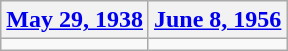<table class=wikitable>
<tr>
<th><a href='#'>May 29, 1938</a></th>
<th><a href='#'>June 8, 1956</a></th>
</tr>
<tr>
<td></td>
<td></td>
</tr>
</table>
